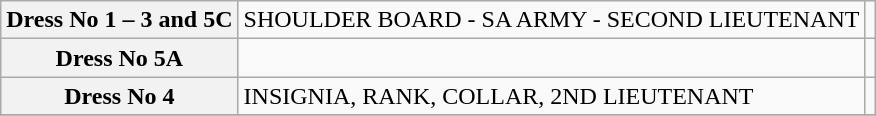<table class=wikitable style="text-align: left;">
<tr>
<th>Dress No 1 – 3 and 5C</th>
<td>SHOULDER BOARD - SA ARMY - SECOND LIEUTENANT</td>
<td></td>
</tr>
<tr>
<th>Dress No 5A</th>
<td></td>
<td></td>
</tr>
<tr>
<th>Dress No 4</th>
<td>INSIGNIA, RANK, COLLAR, 2ND LIEUTENANT</td>
<td></td>
</tr>
<tr>
</tr>
</table>
